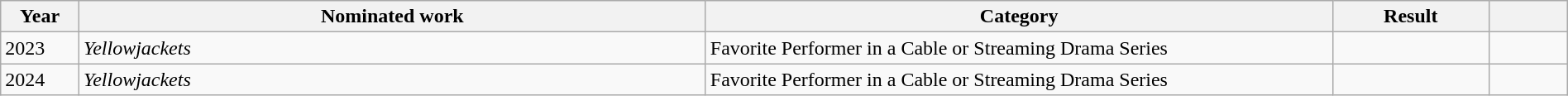<table class="wikitable" style="width:100%;">
<tr>
<th style="width:5%;">Year</th>
<th style="width:40%;">Nominated work</th>
<th style="width:40%;">Category</th>
<th style="width:10%;">Result</th>
<th style="width:5%;"></th>
</tr>
<tr>
<td>2023</td>
<td><em>Yellowjackets</em></td>
<td>Favorite Performer in a Cable or Streaming Drama Series</td>
<td></td>
<td style="text-align:center;"></td>
</tr>
<tr>
<td>2024</td>
<td><em>Yellowjackets</em></td>
<td>Favorite Performer in a Cable or Streaming Drama Series</td>
<td></td>
<td style="text-align:center;"></td>
</tr>
</table>
